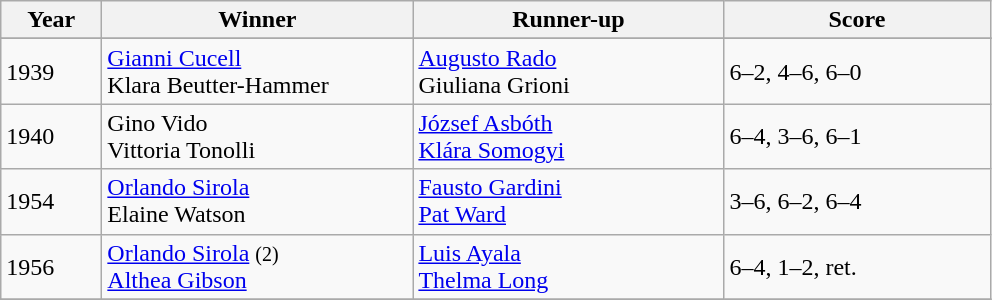<table class="wikitable">
<tr>
<th style="width:60px;">Year</th>
<th style="width:200px;">Winner</th>
<th style="width:200px;">Runner-up</th>
<th style="width:170px;">Score</th>
</tr>
<tr>
</tr>
<tr>
<td>1939</td>
<td> <a href='#'>Gianni Cucell</a><br> Klara Beutter-Hammer</td>
<td> <a href='#'>Augusto Rado</a> <br> Giuliana Grioni</td>
<td>6–2, 4–6, 6–0</td>
</tr>
<tr>
<td>1940</td>
<td> Gino Vido<br> Vittoria Tonolli</td>
<td> <a href='#'>József Asbóth</a> <br> <a href='#'>Klára Somogyi</a></td>
<td>6–4, 3–6, 6–1</td>
</tr>
<tr>
<td>1954</td>
<td> <a href='#'>Orlando Sirola</a><br> Elaine Watson</td>
<td> <a href='#'>Fausto Gardini</a><br>  <a href='#'>Pat Ward</a></td>
<td>3–6, 6–2, 6–4</td>
</tr>
<tr>
<td>1956</td>
<td> <a href='#'>Orlando Sirola</a> <small>(2)</small><br> <a href='#'>Althea Gibson</a></td>
<td> <a href='#'>Luis Ayala</a> <br>  <a href='#'>Thelma Long</a></td>
<td>6–4, 1–2, ret.</td>
</tr>
<tr>
</tr>
</table>
